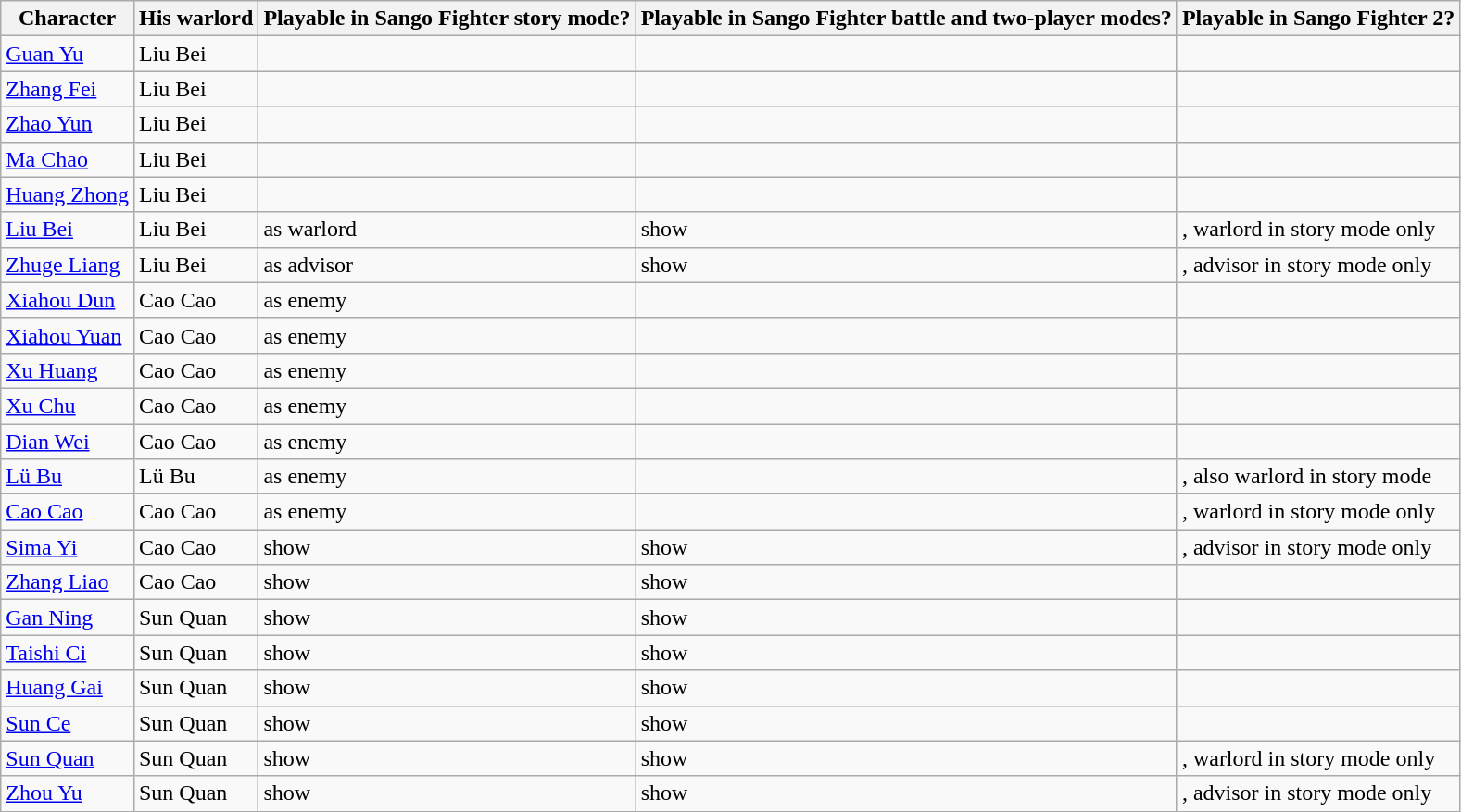<table class="wikitable sortable" border="1">
<tr>
<th>Character</th>
<th>His warlord</th>
<th>Playable in Sango Fighter story mode?</th>
<th>Playable in Sango Fighter battle and two-player modes?</th>
<th>Playable in Sango Fighter 2?</th>
</tr>
<tr>
<td><a href='#'>Guan Yu</a></td>
<td>Liu Bei</td>
<td></td>
<td></td>
<td></td>
</tr>
<tr>
<td><a href='#'>Zhang Fei</a></td>
<td>Liu Bei</td>
<td></td>
<td></td>
<td></td>
</tr>
<tr>
<td><a href='#'>Zhao Yun</a></td>
<td>Liu Bei</td>
<td></td>
<td></td>
<td></td>
</tr>
<tr>
<td><a href='#'>Ma Chao</a></td>
<td>Liu Bei</td>
<td></td>
<td></td>
<td></td>
</tr>
<tr>
<td><a href='#'>Huang Zhong</a></td>
<td>Liu Bei</td>
<td></td>
<td></td>
<td></td>
</tr>
<tr>
<td><a href='#'>Liu Bei</a></td>
<td>Liu Bei</td>
<td> as warlord</td>
<td> show</td>
<td>, warlord in story mode only</td>
</tr>
<tr>
<td><a href='#'>Zhuge Liang</a></td>
<td>Liu Bei</td>
<td> as advisor</td>
<td> show</td>
<td>, advisor in story mode only</td>
</tr>
<tr>
<td><a href='#'>Xiahou Dun</a></td>
<td>Cao Cao</td>
<td> as enemy</td>
<td></td>
<td></td>
</tr>
<tr>
<td><a href='#'>Xiahou Yuan</a></td>
<td>Cao Cao</td>
<td> as enemy</td>
<td></td>
<td></td>
</tr>
<tr>
<td><a href='#'>Xu Huang</a></td>
<td>Cao Cao</td>
<td> as enemy</td>
<td></td>
<td></td>
</tr>
<tr>
<td><a href='#'>Xu Chu</a></td>
<td>Cao Cao</td>
<td> as enemy</td>
<td></td>
<td></td>
</tr>
<tr>
<td><a href='#'>Dian Wei</a></td>
<td>Cao Cao</td>
<td> as enemy</td>
<td></td>
<td></td>
</tr>
<tr>
<td><a href='#'>Lü Bu</a></td>
<td>Lü Bu</td>
<td> as enemy</td>
<td></td>
<td>, also warlord in story mode</td>
</tr>
<tr>
<td><a href='#'>Cao Cao</a></td>
<td>Cao Cao</td>
<td> as enemy</td>
<td></td>
<td>, warlord in story mode only</td>
</tr>
<tr>
<td><a href='#'>Sima Yi</a></td>
<td>Cao Cao</td>
<td> show</td>
<td> show</td>
<td>, advisor in story mode only</td>
</tr>
<tr>
<td><a href='#'>Zhang Liao</a></td>
<td>Cao Cao</td>
<td> show</td>
<td> show</td>
<td></td>
</tr>
<tr>
<td><a href='#'>Gan Ning</a></td>
<td>Sun Quan</td>
<td> show</td>
<td> show</td>
<td></td>
</tr>
<tr>
<td><a href='#'>Taishi Ci</a></td>
<td>Sun Quan</td>
<td> show</td>
<td> show</td>
<td></td>
</tr>
<tr>
<td><a href='#'>Huang Gai</a></td>
<td>Sun Quan</td>
<td> show</td>
<td> show</td>
<td></td>
</tr>
<tr>
<td><a href='#'>Sun Ce</a></td>
<td>Sun Quan</td>
<td> show</td>
<td> show</td>
<td></td>
</tr>
<tr>
<td><a href='#'>Sun Quan</a></td>
<td>Sun Quan</td>
<td> show</td>
<td> show</td>
<td>, warlord in story mode only</td>
</tr>
<tr>
<td><a href='#'>Zhou Yu</a></td>
<td>Sun Quan</td>
<td> show</td>
<td> show</td>
<td>, advisor in story mode only</td>
</tr>
</table>
